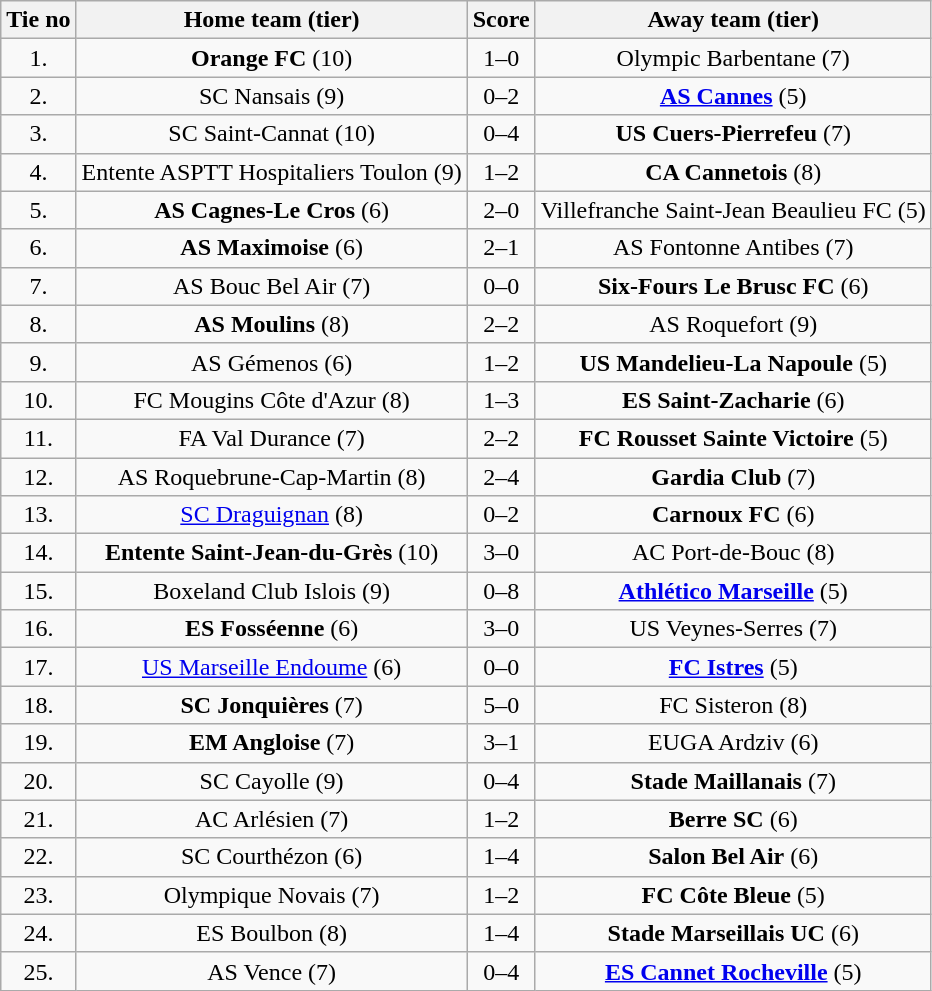<table class="wikitable" style="text-align: center">
<tr>
<th>Tie no</th>
<th>Home team (tier)</th>
<th>Score</th>
<th>Away team (tier)</th>
</tr>
<tr>
<td>1.</td>
<td><strong>Orange FC</strong> (10)</td>
<td>1–0</td>
<td>Olympic Barbentane (7)</td>
</tr>
<tr>
<td>2.</td>
<td>SC Nansais (9)</td>
<td>0–2</td>
<td><strong><a href='#'>AS Cannes</a></strong> (5)</td>
</tr>
<tr>
<td>3.</td>
<td>SC Saint-Cannat (10)</td>
<td>0–4</td>
<td><strong>US Cuers-Pierrefeu</strong> (7)</td>
</tr>
<tr>
<td>4.</td>
<td>Entente ASPTT Hospitaliers Toulon (9)</td>
<td>1–2</td>
<td><strong>CA Cannetois</strong> (8)</td>
</tr>
<tr>
<td>5.</td>
<td><strong>AS Cagnes-Le Cros</strong> (6)</td>
<td>2–0</td>
<td>Villefranche Saint-Jean Beaulieu FC (5)</td>
</tr>
<tr>
<td>6.</td>
<td><strong>AS Maximoise</strong> (6)</td>
<td>2–1</td>
<td>AS Fontonne Antibes (7)</td>
</tr>
<tr>
<td>7.</td>
<td>AS Bouc Bel Air (7)</td>
<td>0–0 </td>
<td><strong>Six-Fours Le Brusc FC</strong> (6)</td>
</tr>
<tr>
<td>8.</td>
<td><strong>AS Moulins</strong> (8)</td>
<td>2–2 </td>
<td>AS Roquefort (9)</td>
</tr>
<tr>
<td>9.</td>
<td>AS Gémenos (6)</td>
<td>1–2</td>
<td><strong>US Mandelieu-La Napoule</strong> (5)</td>
</tr>
<tr>
<td>10.</td>
<td>FC Mougins Côte d'Azur (8)</td>
<td>1–3</td>
<td><strong>ES Saint-Zacharie</strong> (6)</td>
</tr>
<tr>
<td>11.</td>
<td>FA Val Durance (7)</td>
<td>2–2 </td>
<td><strong>FC Rousset Sainte Victoire</strong> (5)</td>
</tr>
<tr>
<td>12.</td>
<td>AS Roquebrune-Cap-Martin (8)</td>
<td>2–4</td>
<td><strong>Gardia Club</strong> (7)</td>
</tr>
<tr>
<td>13.</td>
<td><a href='#'>SC Draguignan</a> (8)</td>
<td>0–2</td>
<td><strong>Carnoux FC</strong> (6)</td>
</tr>
<tr>
<td>14.</td>
<td><strong>Entente Saint-Jean-du-Grès</strong> (10)</td>
<td>3–0</td>
<td>AC Port-de-Bouc (8)</td>
</tr>
<tr>
<td>15.</td>
<td>Boxeland Club Islois (9)</td>
<td>0–8</td>
<td><strong><a href='#'>Athlético Marseille</a></strong> (5)</td>
</tr>
<tr>
<td>16.</td>
<td><strong>ES Fosséenne</strong> (6)</td>
<td>3–0</td>
<td>US Veynes-Serres (7)</td>
</tr>
<tr>
<td>17.</td>
<td><a href='#'>US Marseille Endoume</a> (6)</td>
<td>0–0 </td>
<td><strong><a href='#'>FC Istres</a></strong> (5)</td>
</tr>
<tr>
<td>18.</td>
<td><strong>SC Jonquières</strong> (7)</td>
<td>5–0</td>
<td>FC Sisteron (8)</td>
</tr>
<tr>
<td>19.</td>
<td><strong>EM Angloise</strong> (7)</td>
<td>3–1</td>
<td>EUGA Ardziv (6)</td>
</tr>
<tr>
<td>20.</td>
<td>SC Cayolle (9)</td>
<td>0–4</td>
<td><strong>Stade Maillanais</strong> (7)</td>
</tr>
<tr>
<td>21.</td>
<td>AC Arlésien (7)</td>
<td>1–2</td>
<td><strong>Berre SC</strong> (6)</td>
</tr>
<tr>
<td>22.</td>
<td>SC Courthézon (6)</td>
<td>1–4</td>
<td><strong>Salon Bel Air</strong> (6)</td>
</tr>
<tr>
<td>23.</td>
<td>Olympique Novais (7)</td>
<td>1–2</td>
<td><strong>FC Côte Bleue</strong> (5)</td>
</tr>
<tr>
<td>24.</td>
<td>ES Boulbon (8)</td>
<td>1–4</td>
<td><strong>Stade Marseillais UC</strong> (6)</td>
</tr>
<tr>
<td>25.</td>
<td>AS Vence (7)</td>
<td>0–4</td>
<td><strong><a href='#'>ES Cannet Rocheville</a></strong> (5)</td>
</tr>
</table>
